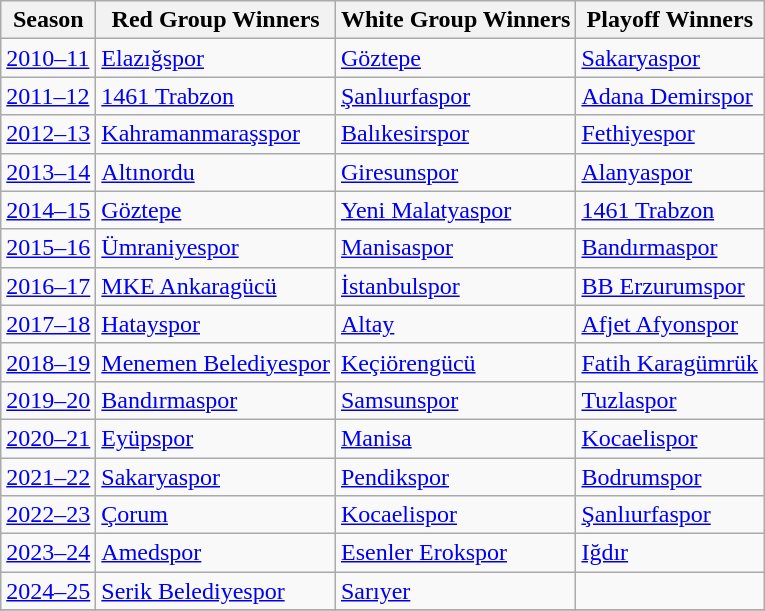<table class="wikitable" style="text-align:left;">
<tr>
<th>Season</th>
<th>Red Group Winners</th>
<th>White Group Winners</th>
<th>Playoff Winners</th>
</tr>
<tr>
<td><a href='#'>2010–11</a></td>
<td><a href='#'>Elazığspor</a></td>
<td><a href='#'>Göztepe</a></td>
<td><a href='#'>Sakaryaspor</a></td>
</tr>
<tr>
<td><a href='#'>2011–12</a></td>
<td><a href='#'>1461 Trabzon</a></td>
<td><a href='#'>Şanlıurfaspor</a></td>
<td><a href='#'>Adana Demirspor</a></td>
</tr>
<tr>
<td><a href='#'>2012–13</a></td>
<td><a href='#'>Kahramanmaraşspor</a></td>
<td><a href='#'>Balıkesirspor</a></td>
<td><a href='#'>Fethiyespor</a></td>
</tr>
<tr>
<td><a href='#'>2013–14</a></td>
<td><a href='#'>Altınordu</a></td>
<td><a href='#'>Giresunspor</a></td>
<td><a href='#'>Alanyaspor</a></td>
</tr>
<tr>
<td><a href='#'>2014–15</a></td>
<td><a href='#'>Göztepe</a></td>
<td><a href='#'>Yeni Malatyaspor</a></td>
<td><a href='#'>1461 Trabzon</a></td>
</tr>
<tr>
<td><a href='#'>2015–16</a></td>
<td><a href='#'>Ümraniyespor</a></td>
<td><a href='#'>Manisaspor</a></td>
<td><a href='#'>Bandırmaspor</a></td>
</tr>
<tr>
<td><a href='#'>2016–17</a></td>
<td><a href='#'>MKE Ankaragücü</a></td>
<td><a href='#'>İstanbulspor</a></td>
<td><a href='#'>BB Erzurumspor</a></td>
</tr>
<tr>
<td><a href='#'>2017–18</a></td>
<td><a href='#'>Hatayspor</a></td>
<td><a href='#'>Altay</a></td>
<td><a href='#'>Afjet Afyonspor</a></td>
</tr>
<tr>
<td><a href='#'>2018–19</a></td>
<td><a href='#'>Menemen Belediyespor</a></td>
<td><a href='#'>Keçiörengücü</a></td>
<td><a href='#'>Fatih Karagümrük</a></td>
</tr>
<tr>
<td><a href='#'>2019–20</a></td>
<td><a href='#'>Bandırmaspor</a></td>
<td><a href='#'>Samsunspor</a></td>
<td><a href='#'>Tuzlaspor</a></td>
</tr>
<tr>
<td><a href='#'>2020–21</a></td>
<td><a href='#'>Eyüpspor</a></td>
<td><a href='#'>Manisa</a></td>
<td><a href='#'>Kocaelispor</a></td>
</tr>
<tr>
<td><a href='#'>2021–22</a></td>
<td><a href='#'>Sakaryaspor</a></td>
<td><a href='#'>Pendikspor</a></td>
<td><a href='#'>Bodrumspor</a></td>
</tr>
<tr>
<td><a href='#'>2022–23</a></td>
<td><a href='#'>Çorum</a></td>
<td><a href='#'>Kocaelispor</a></td>
<td><a href='#'>Şanlıurfaspor</a></td>
</tr>
<tr>
<td><a href='#'>2023–24</a></td>
<td><a href='#'>Amedspor</a></td>
<td><a href='#'>Esenler Erokspor</a></td>
<td><a href='#'>Iğdır</a></td>
</tr>
<tr>
<td><a href='#'>2024–25</a></td>
<td><a href='#'>Serik Belediyespor</a></td>
<td><a href='#'>Sarıyer</a></td>
<td></td>
</tr>
<tr>
</tr>
</table>
